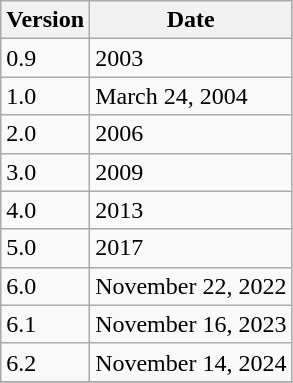<table class="wikitable">
<tr>
<th>Version</th>
<th>Date</th>
</tr>
<tr>
<td>0.9</td>
<td>2003</td>
</tr>
<tr>
<td>1.0</td>
<td>March 24, 2004</td>
</tr>
<tr>
<td>2.0</td>
<td>2006</td>
</tr>
<tr>
<td>3.0</td>
<td>2009</td>
</tr>
<tr>
<td>4.0</td>
<td>2013</td>
</tr>
<tr>
<td>5.0</td>
<td>2017</td>
</tr>
<tr>
<td>6.0</td>
<td>November 22, 2022</td>
</tr>
<tr>
<td>6.1</td>
<td>November 16, 2023</td>
</tr>
<tr>
<td>6.2</td>
<td>November 14, 2024</td>
</tr>
<tr>
</tr>
</table>
